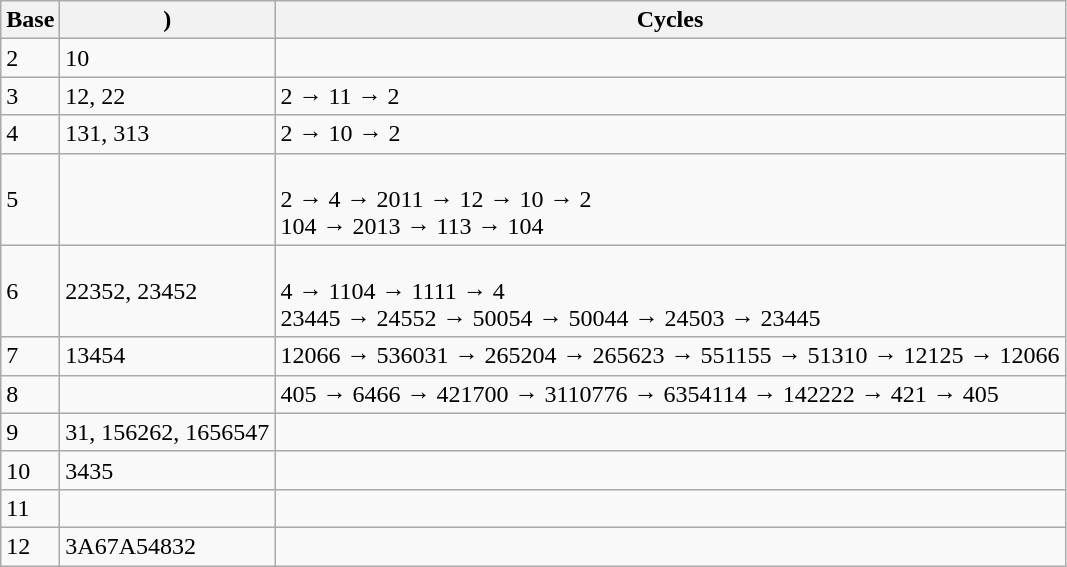<table class="wikitable">
<tr>
<th>Base</th>
<th>)</th>
<th>Cycles</th>
</tr>
<tr>
<td>2</td>
<td>10</td>
<td></td>
</tr>
<tr>
<td>3</td>
<td>12, 22</td>
<td>2 → 11 → 2</td>
</tr>
<tr>
<td>4</td>
<td>131, 313</td>
<td>2 → 10 → 2</td>
</tr>
<tr>
<td>5</td>
<td></td>
<td><br>2 → 4 → 2011 → 12 → 10 → 2<br>104 → 2013 → 113 → 104</td>
</tr>
<tr>
<td>6</td>
<td>22352, 23452</td>
<td><br>4 → 1104 → 1111 → 4<br>23445 → 24552 → 50054 → 50044 → 24503 → 23445</td>
</tr>
<tr>
<td>7</td>
<td>13454</td>
<td>12066 → 536031 → 265204 → 265623 → 551155 → 51310 → 12125 → 12066</td>
</tr>
<tr>
<td>8</td>
<td></td>
<td>405 → 6466 → 421700 → 3110776 → 6354114 → 142222 → 421 → 405</td>
</tr>
<tr>
<td>9</td>
<td>31, 156262, 1656547</td>
<td></td>
</tr>
<tr>
<td>10</td>
<td>3435</td>
<td></td>
</tr>
<tr>
<td>11</td>
<td></td>
<td></td>
</tr>
<tr>
<td>12</td>
<td>3A67A54832</td>
<td></td>
</tr>
</table>
